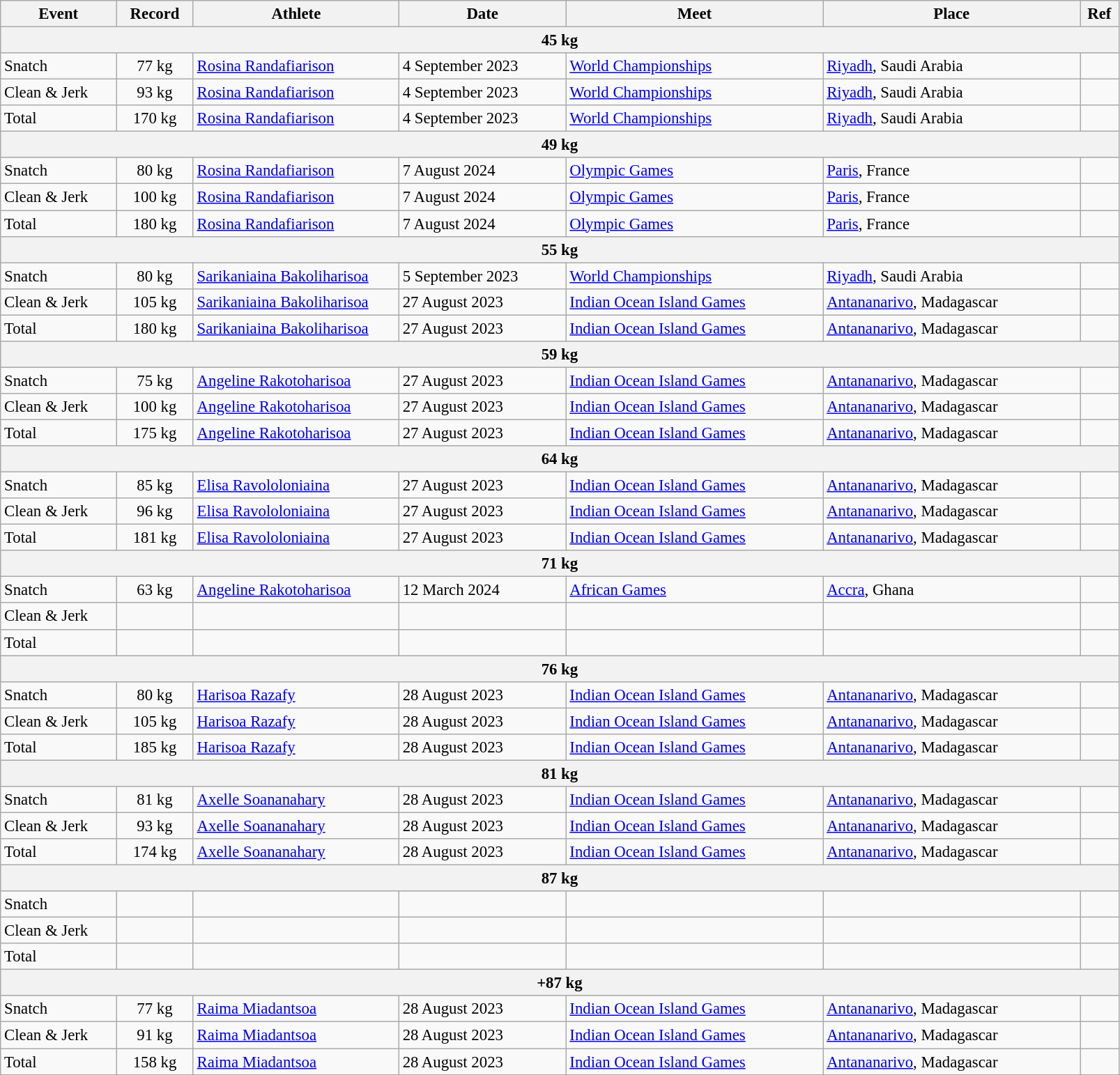<table class="wikitable" style="font-size:95%;">
<tr>
<th width=9%>Event</th>
<th width=6%>Record</th>
<th width=16%>Athlete</th>
<th width=13%>Date</th>
<th width=20%>Meet</th>
<th width=20%>Place</th>
<th width=3%>Ref</th>
</tr>
<tr bgcolor="#DDDDDD">
<th colspan="7">45 kg</th>
</tr>
<tr>
<td>Snatch</td>
<td align="center">77 kg</td>
<td><a href='#'>Rosina Randafiarison</a></td>
<td>4 September 2023</td>
<td><a href='#'>World Championships</a></td>
<td><a href='#'>Riyadh</a>, Saudi Arabia</td>
<td></td>
</tr>
<tr>
<td>Clean & Jerk</td>
<td align="center">93 kg</td>
<td><a href='#'>Rosina Randafiarison</a></td>
<td>4 September 2023</td>
<td><a href='#'>World Championships</a></td>
<td><a href='#'>Riyadh</a>, Saudi Arabia</td>
<td></td>
</tr>
<tr>
<td>Total</td>
<td align="center">170 kg</td>
<td><a href='#'>Rosina Randafiarison</a></td>
<td>4 September 2023</td>
<td><a href='#'>World Championships</a></td>
<td><a href='#'>Riyadh</a>, Saudi Arabia</td>
<td></td>
</tr>
<tr bgcolor="#DDDDDD">
<th colspan="7">49 kg</th>
</tr>
<tr>
<td>Snatch</td>
<td align=center>80 kg</td>
<td><a href='#'>Rosina Randafiarison</a></td>
<td>7 August 2024</td>
<td><a href='#'>Olympic Games</a></td>
<td><a href='#'>Paris</a>, France</td>
<td></td>
</tr>
<tr>
<td>Clean & Jerk</td>
<td align="center">100 kg</td>
<td><a href='#'>Rosina Randafiarison</a></td>
<td>7 August 2024</td>
<td><a href='#'>Olympic Games</a></td>
<td><a href='#'>Paris</a>, France</td>
<td></td>
</tr>
<tr>
<td>Total</td>
<td align="center">180 kg</td>
<td><a href='#'>Rosina Randafiarison</a></td>
<td>7 August 2024</td>
<td><a href='#'>Olympic Games</a></td>
<td><a href='#'>Paris</a>, France</td>
<td></td>
</tr>
<tr bgcolor="#DDDDDD">
<th colspan="7">55 kg</th>
</tr>
<tr>
<td>Snatch</td>
<td align="center">80 kg</td>
<td><a href='#'>Sarikaniaina Bakoliharisoa</a></td>
<td>5 September 2023</td>
<td><a href='#'>World Championships</a></td>
<td><a href='#'>Riyadh</a>, Saudi Arabia</td>
<td></td>
</tr>
<tr>
<td>Clean & Jerk</td>
<td align="center">105 kg</td>
<td><a href='#'>Sarikaniaina Bakoliharisoa</a></td>
<td>27 August 2023</td>
<td><a href='#'>Indian Ocean Island Games</a></td>
<td><a href='#'>Antananarivo</a>, Madagascar</td>
<td></td>
</tr>
<tr>
<td>Total</td>
<td align="center">180 kg</td>
<td><a href='#'>Sarikaniaina Bakoliharisoa</a></td>
<td>27 August 2023</td>
<td><a href='#'>Indian Ocean Island Games</a></td>
<td><a href='#'>Antananarivo</a>, Madagascar</td>
<td></td>
</tr>
<tr bgcolor="#DDDDDD">
<th colspan="7">59 kg</th>
</tr>
<tr>
<td>Snatch</td>
<td align="center">75 kg</td>
<td><a href='#'>Angeline Rakotoharisoa</a></td>
<td>27 August 2023</td>
<td><a href='#'>Indian Ocean Island Games</a></td>
<td><a href='#'>Antananarivo</a>, Madagascar</td>
<td></td>
</tr>
<tr>
<td>Clean & Jerk</td>
<td align="center">100 kg</td>
<td><a href='#'>Angeline Rakotoharisoa</a></td>
<td>27 August 2023</td>
<td><a href='#'>Indian Ocean Island Games</a></td>
<td><a href='#'>Antananarivo</a>, Madagascar</td>
<td></td>
</tr>
<tr>
<td>Total</td>
<td align="center">175 kg</td>
<td><a href='#'>Angeline Rakotoharisoa</a></td>
<td>27 August 2023</td>
<td><a href='#'>Indian Ocean Island Games</a></td>
<td><a href='#'>Antananarivo</a>, Madagascar</td>
<td></td>
</tr>
<tr bgcolor="#DDDDDD">
<th colspan="7">64 kg</th>
</tr>
<tr>
<td>Snatch</td>
<td align="center">85 kg</td>
<td><a href='#'>Elisa Ravololoniaina</a></td>
<td>27 August 2023</td>
<td><a href='#'>Indian Ocean Island Games</a></td>
<td><a href='#'>Antananarivo</a>, Madagascar</td>
<td></td>
</tr>
<tr>
<td>Clean & Jerk</td>
<td align="center">96 kg</td>
<td><a href='#'>Elisa Ravololoniaina</a></td>
<td>27 August 2023</td>
<td><a href='#'>Indian Ocean Island Games</a></td>
<td><a href='#'>Antananarivo</a>, Madagascar</td>
<td></td>
</tr>
<tr>
<td>Total</td>
<td align="center">181 kg</td>
<td><a href='#'>Elisa Ravololoniaina</a></td>
<td>27 August 2023</td>
<td><a href='#'>Indian Ocean Island Games</a></td>
<td><a href='#'>Antananarivo</a>, Madagascar</td>
<td></td>
</tr>
<tr bgcolor="#DDDDDD">
<th colspan="7">71 kg</th>
</tr>
<tr>
<td>Snatch</td>
<td align="center">63 kg</td>
<td><a href='#'>Angeline Rakotoharisoa</a></td>
<td>12 March 2024</td>
<td><a href='#'>African Games</a></td>
<td><a href='#'>Accra</a>, Ghana</td>
<td></td>
</tr>
<tr>
<td>Clean & Jerk</td>
<td align="center"></td>
<td></td>
<td></td>
<td></td>
<td></td>
<td></td>
</tr>
<tr>
<td>Total</td>
<td align="center"></td>
<td></td>
<td></td>
<td></td>
<td></td>
<td></td>
</tr>
<tr bgcolor="#DDDDDD">
<th colspan="7">76 kg</th>
</tr>
<tr>
<td>Snatch</td>
<td align="center">80 kg</td>
<td><a href='#'>Harisoa Razafy</a></td>
<td>28 August 2023</td>
<td><a href='#'>Indian Ocean Island Games</a></td>
<td><a href='#'>Antananarivo</a>, Madagascar</td>
<td></td>
</tr>
<tr>
<td>Clean & Jerk</td>
<td align="center">105 kg</td>
<td><a href='#'>Harisoa Razafy</a></td>
<td>28 August 2023</td>
<td><a href='#'>Indian Ocean Island Games</a></td>
<td><a href='#'>Antananarivo</a>, Madagascar</td>
<td></td>
</tr>
<tr>
<td>Total</td>
<td align="center">185 kg</td>
<td><a href='#'>Harisoa Razafy</a></td>
<td>28 August 2023</td>
<td><a href='#'>Indian Ocean Island Games</a></td>
<td><a href='#'>Antananarivo</a>, Madagascar</td>
<td></td>
</tr>
<tr bgcolor="#DDDDDD">
<th colspan="7">81 kg</th>
</tr>
<tr>
<td>Snatch</td>
<td align="center">81 kg</td>
<td><a href='#'>Axelle Soananahary</a></td>
<td>28 August 2023</td>
<td><a href='#'>Indian Ocean Island Games</a></td>
<td><a href='#'>Antananarivo</a>, Madagascar</td>
<td></td>
</tr>
<tr>
<td>Clean & Jerk</td>
<td align="center">93 kg</td>
<td><a href='#'>Axelle Soananahary</a></td>
<td>28 August 2023</td>
<td><a href='#'>Indian Ocean Island Games</a></td>
<td><a href='#'>Antananarivo</a>, Madagascar</td>
<td></td>
</tr>
<tr>
<td>Total</td>
<td align="center">174 kg</td>
<td><a href='#'>Axelle Soananahary</a></td>
<td>28 August 2023</td>
<td><a href='#'>Indian Ocean Island Games</a></td>
<td><a href='#'>Antananarivo</a>, Madagascar</td>
<td></td>
</tr>
<tr bgcolor="#DDDDDD">
<th colspan="7">87 kg</th>
</tr>
<tr>
<td>Snatch</td>
<td align="center"></td>
<td></td>
<td></td>
<td></td>
<td></td>
<td></td>
</tr>
<tr>
<td>Clean & Jerk</td>
<td align="center"></td>
<td></td>
<td></td>
<td></td>
<td></td>
<td></td>
</tr>
<tr>
<td>Total</td>
<td align="center"></td>
<td></td>
<td></td>
<td></td>
<td></td>
<td></td>
</tr>
<tr bgcolor="#DDDDDD">
<th colspan="7">+87 kg</th>
</tr>
<tr>
<td>Snatch</td>
<td align="center">77 kg</td>
<td><a href='#'>Raima Miadantsoa</a></td>
<td>28 August 2023</td>
<td><a href='#'>Indian Ocean Island Games</a></td>
<td><a href='#'>Antananarivo</a>, Madagascar</td>
<td></td>
</tr>
<tr>
<td>Clean & Jerk</td>
<td align="center">91 kg</td>
<td><a href='#'>Raima Miadantsoa</a></td>
<td>28 August 2023</td>
<td><a href='#'>Indian Ocean Island Games</a></td>
<td><a href='#'>Antananarivo</a>, Madagascar</td>
<td></td>
</tr>
<tr>
<td>Total</td>
<td align="center">158 kg</td>
<td><a href='#'>Raima Miadantsoa</a></td>
<td>28 August 2023</td>
<td><a href='#'>Indian Ocean Island Games</a></td>
<td><a href='#'>Antananarivo</a>, Madagascar</td>
<td></td>
</tr>
</table>
